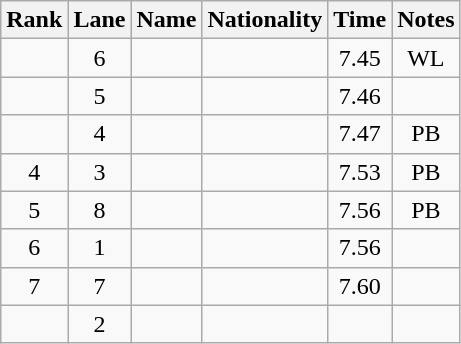<table class="wikitable sortable" style="text-align:center">
<tr>
<th>Rank</th>
<th>Lane</th>
<th>Name</th>
<th>Nationality</th>
<th>Time</th>
<th>Notes</th>
</tr>
<tr>
<td></td>
<td>6</td>
<td align=left></td>
<td align=left></td>
<td>7.45</td>
<td>WL</td>
</tr>
<tr>
<td></td>
<td>5</td>
<td align=left></td>
<td align=left></td>
<td>7.46</td>
<td></td>
</tr>
<tr>
<td></td>
<td>4</td>
<td align=left></td>
<td align=left></td>
<td>7.47</td>
<td>PB</td>
</tr>
<tr>
<td>4</td>
<td>3</td>
<td align=left></td>
<td align=left></td>
<td>7.53</td>
<td>PB</td>
</tr>
<tr>
<td>5</td>
<td>8</td>
<td align=left></td>
<td align=left></td>
<td>7.56</td>
<td>PB</td>
</tr>
<tr>
<td>6</td>
<td>1</td>
<td align=left></td>
<td align=left></td>
<td>7.56</td>
<td></td>
</tr>
<tr>
<td>7</td>
<td>7</td>
<td align=left></td>
<td align=left></td>
<td>7.60</td>
<td></td>
</tr>
<tr>
<td></td>
<td>2</td>
<td align=left></td>
<td align=left></td>
<td></td>
<td></td>
</tr>
</table>
